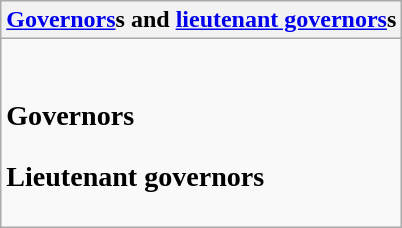<table class="wikitable collapsible collapsed">
<tr>
<th><a href='#'>Governors</a>s and <a href='#'>lieutenant governors</a>s</th>
</tr>
<tr>
<td><br><h3>Governors</h3><h3>Lieutenant governors</h3></td>
</tr>
</table>
